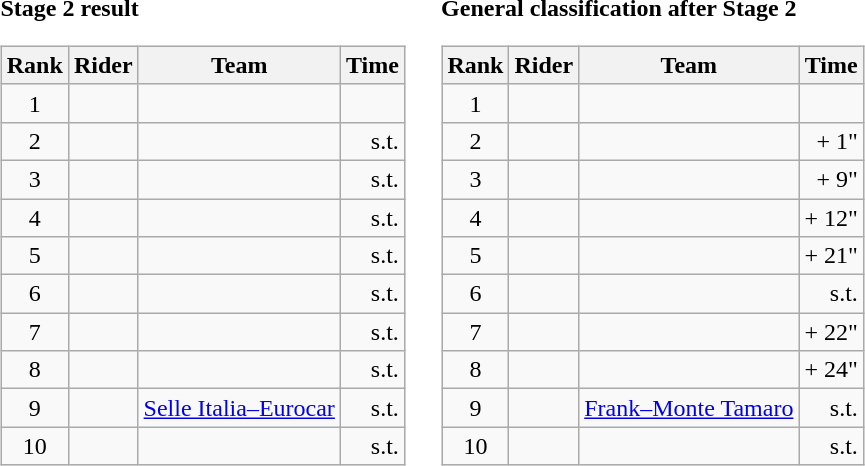<table>
<tr>
<td><strong>Stage 2 result</strong><br><table class="wikitable">
<tr>
<th scope="col">Rank</th>
<th scope="col">Rider</th>
<th scope="col">Team</th>
<th scope="col">Time</th>
</tr>
<tr>
<td style="text-align:center;">1</td>
<td></td>
<td></td>
<td style="text-align:right;"></td>
</tr>
<tr>
<td style="text-align:center;">2</td>
<td></td>
<td></td>
<td style="text-align:right;">s.t.</td>
</tr>
<tr>
<td style="text-align:center;">3</td>
<td></td>
<td></td>
<td style="text-align:right;">s.t.</td>
</tr>
<tr>
<td style="text-align:center;">4</td>
<td></td>
<td></td>
<td style="text-align:right;">s.t.</td>
</tr>
<tr>
<td style="text-align:center;">5</td>
<td></td>
<td></td>
<td style="text-align:right;">s.t.</td>
</tr>
<tr>
<td style="text-align:center;">6</td>
<td></td>
<td></td>
<td style="text-align:right;">s.t.</td>
</tr>
<tr>
<td style="text-align:center;">7</td>
<td></td>
<td></td>
<td style="text-align:right;">s.t.</td>
</tr>
<tr>
<td style="text-align:center;">8</td>
<td></td>
<td></td>
<td style="text-align:right;">s.t.</td>
</tr>
<tr>
<td style="text-align:center;">9</td>
<td></td>
<td><a href='#'>Selle Italia–Eurocar</a></td>
<td style="text-align:right;">s.t.</td>
</tr>
<tr>
<td style="text-align:center;">10</td>
<td></td>
<td></td>
<td style="text-align:right;">s.t.</td>
</tr>
</table>
</td>
<td></td>
<td><strong>General classification after Stage 2</strong><br><table class="wikitable">
<tr>
<th scope="col">Rank</th>
<th scope="col">Rider</th>
<th scope="col">Team</th>
<th scope="col">Time</th>
</tr>
<tr>
<td style="text-align:center;">1</td>
<td></td>
<td></td>
<td style="text-align:right;"></td>
</tr>
<tr>
<td style="text-align:center;">2</td>
<td></td>
<td></td>
<td style="text-align:right;">+ 1"</td>
</tr>
<tr>
<td style="text-align:center;">3</td>
<td></td>
<td></td>
<td style="text-align:right;">+ 9"</td>
</tr>
<tr>
<td style="text-align:center;">4</td>
<td></td>
<td></td>
<td style="text-align:right;">+ 12"</td>
</tr>
<tr>
<td style="text-align:center;">5</td>
<td></td>
<td></td>
<td style="text-align:right;">+ 21"</td>
</tr>
<tr>
<td style="text-align:center;">6</td>
<td></td>
<td></td>
<td style="text-align:right;">s.t.</td>
</tr>
<tr>
<td style="text-align:center;">7</td>
<td></td>
<td></td>
<td style="text-align:right;">+ 22"</td>
</tr>
<tr>
<td style="text-align:center;">8</td>
<td></td>
<td></td>
<td style="text-align:right;">+ 24"</td>
</tr>
<tr>
<td style="text-align:center;">9</td>
<td></td>
<td><a href='#'>Frank–Monte Tamaro</a></td>
<td style="text-align:right;">s.t.</td>
</tr>
<tr>
<td style="text-align:center;">10</td>
<td></td>
<td></td>
<td style="text-align:right;">s.t.</td>
</tr>
</table>
</td>
</tr>
</table>
